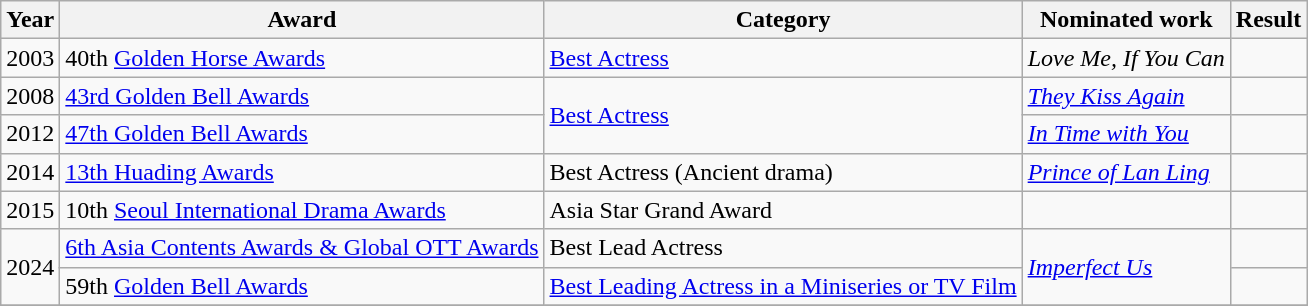<table class="wikitable sortable">
<tr>
<th>Year</th>
<th>Award</th>
<th>Category</th>
<th>Nominated work</th>
<th>Result</th>
</tr>
<tr>
<td>2003</td>
<td>40th <a href='#'>Golden Horse Awards</a></td>
<td><a href='#'>Best Actress</a></td>
<td><em>Love Me, If You Can</em></td>
<td></td>
</tr>
<tr>
<td>2008</td>
<td><a href='#'>43rd Golden Bell Awards</a></td>
<td rowspan=2><a href='#'>Best Actress</a></td>
<td><em><a href='#'>They Kiss Again</a></em></td>
<td></td>
</tr>
<tr>
<td>2012</td>
<td><a href='#'>47th Golden Bell Awards</a></td>
<td><em><a href='#'>In Time with You</a></em></td>
<td></td>
</tr>
<tr>
<td>2014</td>
<td><a href='#'>13th Huading Awards</a></td>
<td>Best Actress (Ancient drama)</td>
<td><em><a href='#'>Prince of Lan Ling</a></em></td>
<td></td>
</tr>
<tr>
<td>2015</td>
<td>10th <a href='#'>Seoul International Drama Awards</a></td>
<td>Asia Star Grand Award</td>
<td></td>
<td></td>
</tr>
<tr>
<td rowspan=2>2024</td>
<td><a href='#'>6th Asia Contents Awards & Global OTT Awards</a></td>
<td>Best Lead Actress</td>
<td rowspan=2><em><a href='#'>Imperfect Us</a></em></td>
<td></td>
</tr>
<tr>
<td>59th <a href='#'>Golden Bell Awards</a></td>
<td><a href='#'>Best Leading Actress in a Miniseries or TV Film</a></td>
<td></td>
</tr>
<tr>
</tr>
</table>
